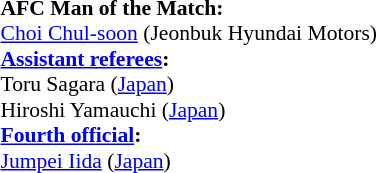<table style="width:100%;font-size:90%">
<tr>
<td><br><strong>AFC Man of the Match:</strong>
<br> <a href='#'>Choi Chul-soon</a> (Jeonbuk Hyundai Motors)
<br><strong><a href='#'>Assistant referees</a>:</strong>
<br> Toru Sagara (<a href='#'>Japan</a>)
<br> Hiroshi Yamauchi (<a href='#'>Japan</a>)
<br><strong><a href='#'>Fourth official</a>:</strong>
<br> <a href='#'>Jumpei Iida</a> (<a href='#'>Japan</a>)</td>
</tr>
</table>
